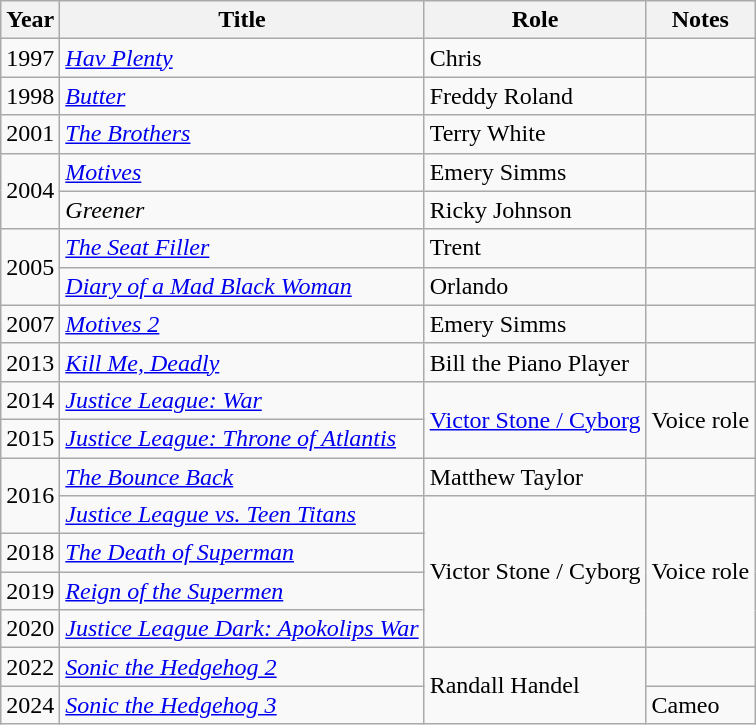<table class="wikitable sortable" >
<tr>
<th>Year</th>
<th>Title</th>
<th>Role</th>
<th class="unsortable">Notes</th>
</tr>
<tr>
<td>1997</td>
<td><em><a href='#'>Hav Plenty</a></em></td>
<td>Chris</td>
<td></td>
</tr>
<tr>
<td>1998</td>
<td><em><a href='#'>Butter</a></em></td>
<td>Freddy Roland</td>
<td></td>
</tr>
<tr>
<td>2001</td>
<td><em><a href='#'>The Brothers</a></em></td>
<td>Terry White</td>
<td></td>
</tr>
<tr>
<td rowspan=2>2004</td>
<td><em><a href='#'>Motives</a></em></td>
<td>Emery Simms</td>
<td></td>
</tr>
<tr>
<td><em>Greener</em></td>
<td>Ricky Johnson</td>
<td></td>
</tr>
<tr>
<td rowspan=2>2005</td>
<td><em><a href='#'>The Seat Filler</a></em></td>
<td>Trent</td>
<td></td>
</tr>
<tr>
<td><em><a href='#'>Diary of a Mad Black Woman</a></em></td>
<td>Orlando</td>
<td></td>
</tr>
<tr>
<td>2007</td>
<td><em><a href='#'>Motives 2</a></em></td>
<td>Emery Simms</td>
<td></td>
</tr>
<tr>
<td>2013</td>
<td><em><a href='#'>Kill Me, Deadly</a></em></td>
<td>Bill the Piano Player</td>
<td></td>
</tr>
<tr>
<td>2014</td>
<td><em><a href='#'>Justice League: War</a></em> </td>
<td rowspan="2"><a href='#'>Victor Stone / Cyborg</a></td>
<td rowspan=2>Voice role</td>
</tr>
<tr>
<td>2015</td>
<td><em><a href='#'>Justice League: Throne of Atlantis</a></em></td>
</tr>
<tr>
<td rowspan=2>2016</td>
<td><em><a href='#'>The Bounce Back</a></em></td>
<td>Matthew Taylor</td>
<td></td>
</tr>
<tr>
<td><em><a href='#'>Justice League vs. Teen Titans</a></em> </td>
<td rowspan="4">Victor Stone / Cyborg</td>
<td rowspan=4>Voice role</td>
</tr>
<tr>
<td>2018</td>
<td><em><a href='#'>The Death of Superman</a></em></td>
</tr>
<tr>
<td>2019</td>
<td><em><a href='#'>Reign of the Supermen</a></em></td>
</tr>
<tr>
<td>2020</td>
<td><em><a href='#'>Justice League Dark: Apokolips War</a></em></td>
</tr>
<tr>
<td>2022</td>
<td><em><a href='#'>Sonic the Hedgehog 2</a></em></td>
<td rowspan="2">Randall Handel</td>
<td></td>
</tr>
<tr>
<td>2024</td>
<td><em><a href='#'>Sonic the Hedgehog 3</a></em></td>
<td>Cameo</td>
</tr>
</table>
